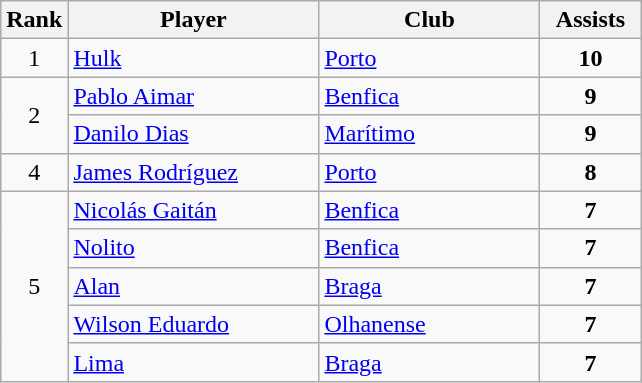<table class="wikitable" style="margin-right: 0;">
<tr text-align:center;">
<th style="width:35px;">Rank</th>
<th style="width:160px;">Player</th>
<th style="width:140px;">Club</th>
<th style="width:60px;">Assists</th>
</tr>
<tr>
<td rowspan="1" style="text-align:center;">1</td>
<td> <a href='#'>Hulk</a></td>
<td><a href='#'>Porto</a></td>
<td style="text-align:center;"><strong>10</strong></td>
</tr>
<tr>
<td rowspan="2" style="text-align:center;">2</td>
<td> <a href='#'>Pablo Aimar</a></td>
<td><a href='#'>Benfica</a></td>
<td style="text-align:center;"><strong>9</strong></td>
</tr>
<tr>
<td> <a href='#'>Danilo Dias</a></td>
<td><a href='#'>Marítimo</a></td>
<td style="text-align:center;"><strong>9</strong></td>
</tr>
<tr>
<td rowspan="1" style="text-align:center;">4</td>
<td> <a href='#'>James Rodríguez</a></td>
<td><a href='#'>Porto</a></td>
<td style="text-align:center;"><strong>8</strong></td>
</tr>
<tr>
<td rowspan="5" style="text-align:center;">5</td>
<td> <a href='#'>Nicolás Gaitán</a></td>
<td><a href='#'>Benfica</a></td>
<td style="text-align:center;"><strong>7</strong></td>
</tr>
<tr>
<td> <a href='#'>Nolito</a></td>
<td><a href='#'>Benfica</a></td>
<td style="text-align:center;"><strong>7</strong></td>
</tr>
<tr>
<td> <a href='#'>Alan</a></td>
<td><a href='#'>Braga</a></td>
<td style="text-align:center;"><strong>7</strong></td>
</tr>
<tr>
<td> <a href='#'>Wilson Eduardo</a></td>
<td><a href='#'>Olhanense</a></td>
<td style="text-align:center;"><strong>7</strong></td>
</tr>
<tr>
<td> <a href='#'>Lima</a></td>
<td><a href='#'>Braga</a></td>
<td style="text-align:center;"><strong>7</strong></td>
</tr>
</table>
